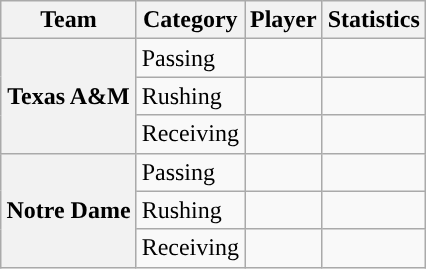<table class="wikitable" style="float:right">
<tr>
<th>Team</th>
<th>Category</th>
<th>Player</th>
<th>Statistics</th>
</tr>
<tr>
<th rowspan=3>Texas A&M</th>
<td>Passing</td>
<td></td>
<td></td>
</tr>
<tr>
<td>Rushing</td>
<td></td>
<td></td>
</tr>
<tr>
<td>Receiving</td>
<td></td>
<td></td>
</tr>
<tr>
<th rowspan=3>Notre Dame</th>
<td>Passing</td>
<td></td>
<td></td>
</tr>
<tr>
<td>Rushing</td>
<td></td>
<td></td>
</tr>
<tr>
<td>Receiving</td>
<td></td>
<td></td>
</tr>
</table>
